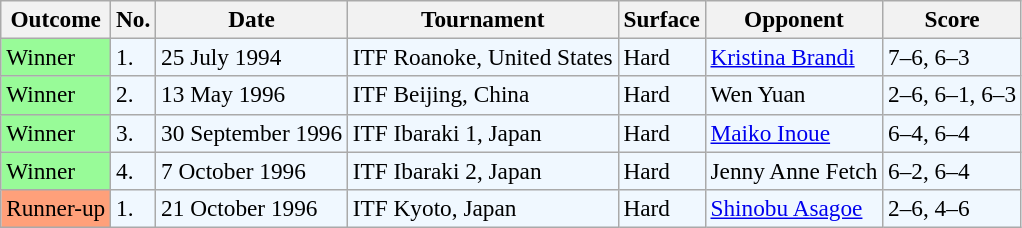<table class="sortable wikitable" style=font-size:97%>
<tr>
<th>Outcome</th>
<th>No.</th>
<th>Date</th>
<th>Tournament</th>
<th>Surface</th>
<th>Opponent</th>
<th>Score</th>
</tr>
<tr bgcolor="#f0f8ff">
<td bgcolor=98FB98>Winner</td>
<td>1.</td>
<td>25 July 1994</td>
<td>ITF Roanoke, United States</td>
<td>Hard</td>
<td> <a href='#'>Kristina Brandi</a></td>
<td>7–6, 6–3</td>
</tr>
<tr bgcolor="#f0f8ff">
<td bgcolor=98FB98>Winner</td>
<td>2.</td>
<td>13 May 1996</td>
<td>ITF Beijing, China</td>
<td>Hard</td>
<td> Wen Yuan</td>
<td>2–6, 6–1, 6–3</td>
</tr>
<tr bgcolor="#f0f8ff">
<td bgcolor=98FB98>Winner</td>
<td>3.</td>
<td>30 September 1996</td>
<td>ITF Ibaraki 1, Japan</td>
<td>Hard</td>
<td> <a href='#'>Maiko Inoue</a></td>
<td>6–4, 6–4</td>
</tr>
<tr bgcolor="#f0f8ff">
<td bgcolor=98FB98>Winner</td>
<td>4.</td>
<td>7 October 1996</td>
<td>ITF Ibaraki 2, Japan</td>
<td>Hard</td>
<td> Jenny Anne Fetch</td>
<td>6–2, 6–4</td>
</tr>
<tr bgcolor="#f0f8ff">
<td style="background:#ffa07a;">Runner-up</td>
<td>1.</td>
<td>21 October 1996</td>
<td>ITF Kyoto, Japan</td>
<td>Hard</td>
<td> <a href='#'>Shinobu Asagoe</a></td>
<td>2–6, 4–6</td>
</tr>
</table>
